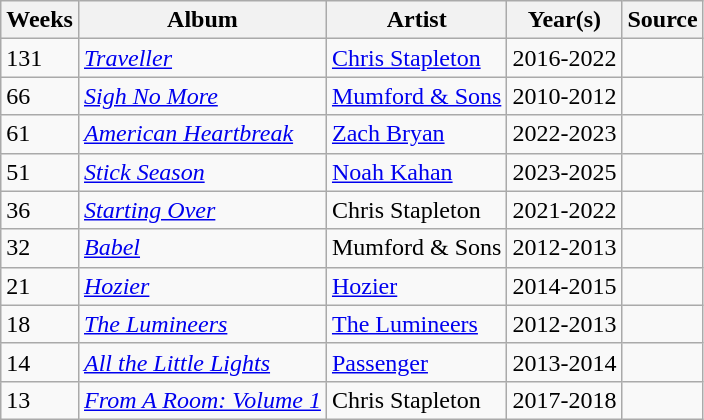<table class="wikitable">
<tr>
<th>Weeks</th>
<th>Album</th>
<th>Artist</th>
<th>Year(s)</th>
<th>Source</th>
</tr>
<tr>
<td>131</td>
<td><em><a href='#'>Traveller</a></em></td>
<td><a href='#'>Chris Stapleton</a></td>
<td>2016-2022</td>
<td></td>
</tr>
<tr>
<td>66</td>
<td><em><a href='#'>Sigh No More</a></em></td>
<td><a href='#'>Mumford & Sons</a></td>
<td>2010-2012</td>
<td></td>
</tr>
<tr>
<td>61</td>
<td><em><a href='#'>American Heartbreak</a></em></td>
<td><a href='#'>Zach Bryan</a></td>
<td>2022-2023</td>
<td></td>
</tr>
<tr>
<td>51</td>
<td><em><a href='#'>Stick Season</a></em></td>
<td><a href='#'>Noah Kahan</a></td>
<td>2023-2025</td>
<td></td>
</tr>
<tr>
<td>36</td>
<td><em><a href='#'>Starting Over</a></em></td>
<td>Chris Stapleton</td>
<td>2021-2022</td>
<td></td>
</tr>
<tr>
<td>32</td>
<td><em><a href='#'>Babel</a></em></td>
<td>Mumford & Sons</td>
<td>2012-2013</td>
<td></td>
</tr>
<tr>
<td>21</td>
<td><em><a href='#'>Hozier</a></em></td>
<td><a href='#'>Hozier</a></td>
<td>2014-2015</td>
<td></td>
</tr>
<tr>
<td>18</td>
<td><em><a href='#'>The Lumineers</a></em></td>
<td><a href='#'>The Lumineers</a></td>
<td>2012-2013</td>
<td></td>
</tr>
<tr>
<td>14</td>
<td><em><a href='#'>All the Little Lights</a></em></td>
<td><a href='#'>Passenger</a></td>
<td>2013-2014</td>
<td></td>
</tr>
<tr>
<td>13</td>
<td><em><a href='#'>From A Room: Volume 1</a></em></td>
<td>Chris Stapleton</td>
<td>2017-2018</td>
<td></td>
</tr>
</table>
